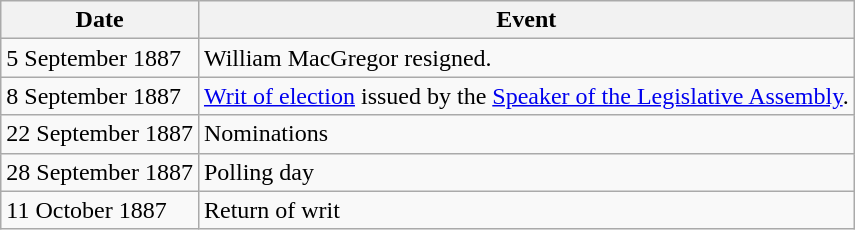<table class="wikitable">
<tr>
<th>Date</th>
<th>Event</th>
</tr>
<tr>
<td>5 September 1887</td>
<td>William MacGregor resigned.</td>
</tr>
<tr>
<td>8 September 1887</td>
<td><a href='#'>Writ of election</a> issued by the <a href='#'>Speaker of the Legislative Assembly</a>.</td>
</tr>
<tr>
<td>22 September 1887</td>
<td>Nominations</td>
</tr>
<tr>
<td>28 September 1887</td>
<td>Polling day</td>
</tr>
<tr>
<td>11 October 1887</td>
<td>Return of writ</td>
</tr>
</table>
